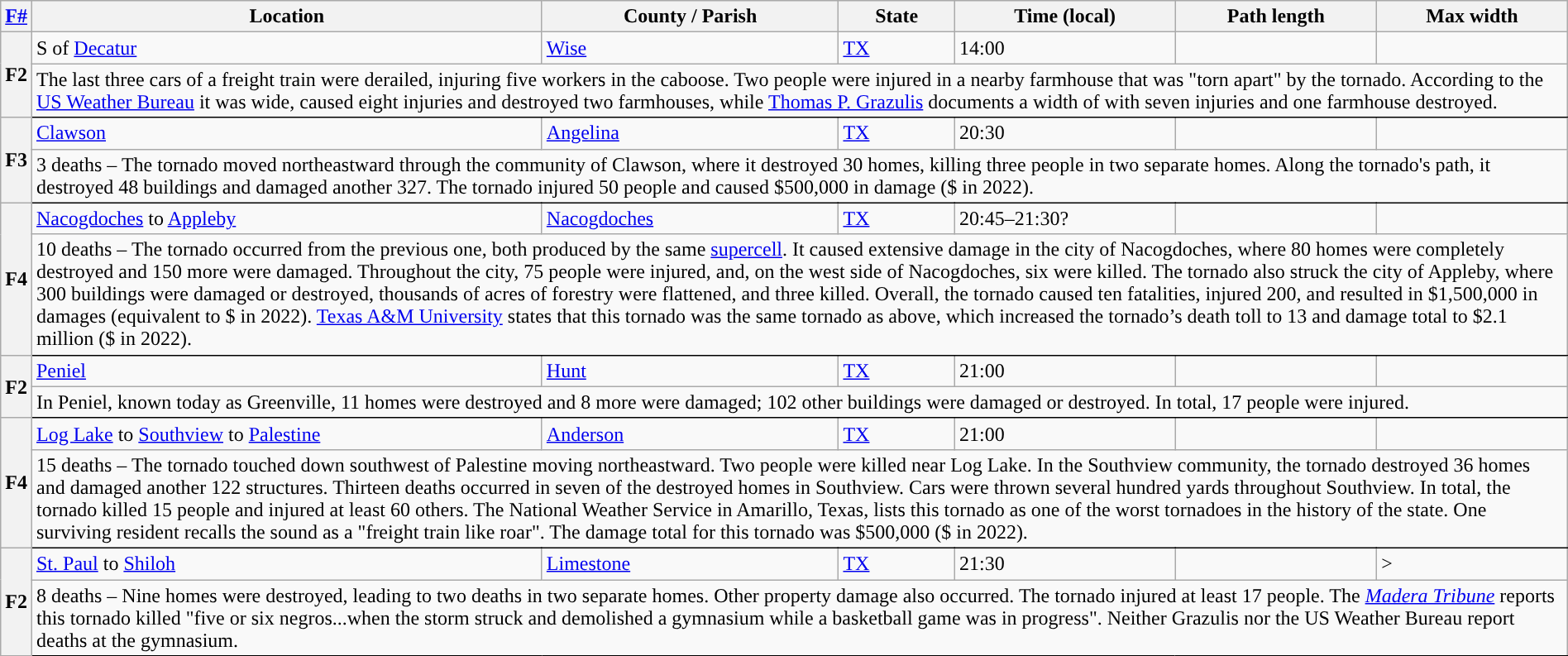<table class="wikitable sortable" style="width:100%;">
<tr>
<th scope="col" align="center"><a href='#'>F#</a></th>
<th scope="col" align="center" class="unsortable">Location</th>
<th scope="col" align="center" class="unsortable">County / Parish</th>
<th scope="col" align="center">State</th>
<th scope="col" align="center">Time (local)</th>
<th scope="col" align="center">Path length</th>
<th scope="col" align="center">Max width</th>
</tr>
<tr>
<th scope="row" rowspan="2" style="background-color:#">F2</th>
<td>S of <a href='#'>Decatur</a></td>
<td><a href='#'>Wise</a></td>
<td><a href='#'>TX</a></td>
<td>14:00</td>
<td></td>
<td></td>
</tr>
<tr class="expand-child">
<td colspan="8" style=" border-bottom: 1px solid black;">The last three cars of a freight train were derailed, injuring five workers in the caboose. Two people were injured in a nearby farmhouse that was "torn apart" by the tornado. According to the <a href='#'>US Weather Bureau</a> it was  wide, caused eight injuries and destroyed two farmhouses, while <a href='#'>Thomas P. Grazulis</a> documents a width of  with seven injuries and one farmhouse destroyed.</td>
</tr>
<tr>
<th scope="row" rowspan="2" style="background-color:#">F3</th>
<td><a href='#'>Clawson</a></td>
<td><a href='#'>Angelina</a></td>
<td><a href='#'>TX</a></td>
<td>20:30</td>
<td></td>
<td></td>
</tr>
<tr class="expand-child">
<td colspan="8" style=" border-bottom: 1px solid black;">3 deaths – The tornado moved northeastward through the community of Clawson, where it destroyed 30 homes, killing three people in two separate homes. Along the tornado's path, it destroyed 48 buildings and damaged another 327. The tornado injured 50 people and caused $500,000 in damage ($ in 2022).</td>
</tr>
<tr>
<th scope="row" rowspan="2" style="background-color:#">F4</th>
<td><a href='#'>Nacogdoches</a> to <a href='#'>Appleby</a></td>
<td><a href='#'>Nacogdoches</a></td>
<td><a href='#'>TX</a></td>
<td>20:45–21:30?</td>
<td></td>
<td></td>
</tr>
<tr class="expand-child">
<td colspan="8" style=" border-bottom: 1px solid black;">10 deaths – The tornado occurred  from the previous one, both produced by the same <a href='#'>supercell</a>. It caused extensive damage in the city of Nacogdoches, where 80 homes were completely destroyed and 150 more were damaged. Throughout the city, 75 people were injured, and, on the west side of Nacogdoches, six were killed. The tornado also struck the city of Appleby, where 300 buildings were damaged or destroyed, thousands of acres of forestry were flattened, and three killed. Overall, the tornado caused ten fatalities, injured 200, and resulted in $1,500,000 in damages (equivalent to $ in 2022). <a href='#'>Texas A&M University</a> states that this tornado was the same tornado as above, which increased the tornado’s death toll to 13 and damage total to $2.1 million ($ in 2022).</td>
</tr>
<tr>
<th scope="row" rowspan="2" style="background-color:#">F2</th>
<td><a href='#'>Peniel</a></td>
<td><a href='#'>Hunt</a></td>
<td><a href='#'>TX</a></td>
<td>21:00</td>
<td></td>
<td></td>
</tr>
<tr class="expand-child">
<td colspan="8" style=" border-bottom: 1px solid black;">In Peniel, known today as Greenville, 11 homes were destroyed and 8 more were damaged; 102 other buildings were damaged or destroyed. In total, 17 people were injured.</td>
</tr>
<tr>
<th scope="row" rowspan="2" style="background-color:#">F4</th>
<td><a href='#'>Log Lake</a> to <a href='#'>Southview</a> to <a href='#'>Palestine</a></td>
<td><a href='#'>Anderson</a></td>
<td><a href='#'>TX</a></td>
<td>21:00</td>
<td></td>
<td></td>
</tr>
<tr class="expand-child">
<td colspan="8" style=" border-bottom: 1px solid black;">15 deaths – The tornado touched down  southwest of Palestine moving northeastward. Two people were killed near Log Lake. In the Southview community, the tornado destroyed 36 homes and damaged another 122 structures. Thirteen deaths occurred in seven of the destroyed homes in Southview. Cars were thrown several hundred yards throughout Southview. In total, the tornado killed 15 people and injured at least 60 others. The National Weather Service in Amarillo, Texas, lists this tornado as one of the worst tornadoes in the history of the state. One surviving resident recalls the sound as a "freight train like roar". The damage total for this tornado was $500,000 ($ in 2022).</td>
</tr>
<tr>
<th scope="row" rowspan="2" style="background-color:#">F2</th>
<td><a href='#'>St. Paul</a> to <a href='#'>Shiloh</a></td>
<td><a href='#'>Limestone</a></td>
<td><a href='#'>TX</a></td>
<td>21:30</td>
<td></td>
<td>></td>
</tr>
<tr class="expand-child">
<td colspan="8" style=" border-bottom: 1px solid black;">8 deaths – Nine homes were destroyed, leading to two deaths in two separate homes. Other property damage also occurred. The tornado injured at least 17 people. The <em><a href='#'>Madera Tribune</a></em> reports this tornado killed "five or six negros...when the storm struck and demolished a gymnasium while a basketball game was in progress". Neither Grazulis nor the US Weather Bureau report deaths at the gymnasium.</td>
</tr>
</table>
